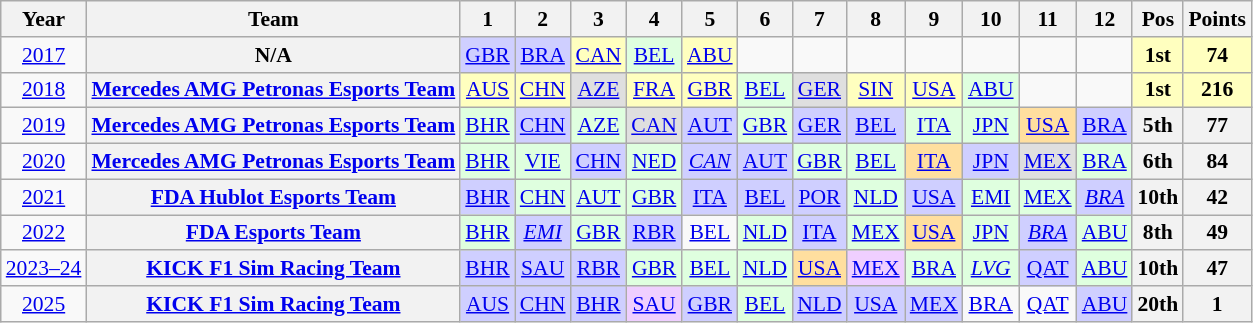<table class="wikitable" style="text-align:center; font-size:90%">
<tr>
<th>Year</th>
<th>Team</th>
<th>1</th>
<th>2</th>
<th>3</th>
<th>4</th>
<th>5</th>
<th>6</th>
<th>7</th>
<th>8</th>
<th>9</th>
<th>10</th>
<th>11</th>
<th>12</th>
<th>Pos</th>
<th>Points</th>
</tr>
<tr>
<td><a href='#'>2017</a></td>
<th>N/A</th>
<td style="background:#CFCFFF;"><a href='#'>GBR</a><br></td>
<td style="background:#CFCFFF;"><a href='#'>BRA</a><br></td>
<td style="background:#FFFFBF;"><a href='#'>CAN</a><br></td>
<td style="background:#DFFFDF;"><a href='#'>BEL</a><br></td>
<td style="background:#FFFFBF;"><a href='#'>ABU</a><br></td>
<td></td>
<td></td>
<td></td>
<td></td>
<td></td>
<td></td>
<td></td>
<th style="background:#FFFFBF;"><strong>1st</strong></th>
<th style="background:#FFFFBF;"><strong>74</strong></th>
</tr>
<tr>
<td><a href='#'>2018</a></td>
<th><a href='#'>Mercedes AMG Petronas Esports Team</a></th>
<td style="background:#FFFFBF;"><a href='#'>AUS</a><br></td>
<td style="background:#FFFFBF;"><a href='#'>CHN</a><br></td>
<td style="background:#DFDFDF;"><a href='#'>AZE</a><br></td>
<td style="background:#FFFFBF;"><a href='#'>FRA</a><br></td>
<td style="background:#FFFFBF;"><a href='#'>GBR</a><br></td>
<td style="background:#DFFFDF;"><a href='#'>BEL</a><br></td>
<td style="background:#DFDFDF;"><a href='#'>GER</a><br></td>
<td style="background:#FFFFBF;"><a href='#'>SIN</a><br></td>
<td style="background:#FFFFBF;"><a href='#'>USA</a><br></td>
<td style="background:#DFFFDF;"><a href='#'>ABU</a><br></td>
<td></td>
<td></td>
<th style="background:#FFFFBF;"><strong>1st</strong></th>
<th style="background:#FFFFBF;"><strong>216</strong></th>
</tr>
<tr>
<td><a href='#'>2019</a></td>
<th><a href='#'>Mercedes AMG Petronas Esports Team</a></th>
<td style="background:#DFFFDF;"><a href='#'>BHR</a><br></td>
<td style="background:#CFCFFF;"><a href='#'>CHN</a><br></td>
<td style="background:#DFFFDF;"><a href='#'>AZE</a><br></td>
<td style="background:#DFDFDF;"><a href='#'>CAN</a><br></td>
<td style="background:#CFCFFF;"><a href='#'>AUT</a><br></td>
<td style="background:#DFFFDF;"><a href='#'>GBR</a><br></td>
<td style="background:#CFCFFF;"><a href='#'>GER</a><br></td>
<td style="background:#CFCFFF;"><a href='#'>BEL</a><br></td>
<td style="background:#DFFFDF;"><a href='#'>ITA</a><br></td>
<td style="background:#DFFFDF;"><a href='#'>JPN</a><br></td>
<td style="background:#FFDF9F;"><a href='#'>USA</a><br></td>
<td style="background:#CFCFFF;"><a href='#'>BRA</a><br></td>
<th>5th</th>
<th>77</th>
</tr>
<tr>
<td><a href='#'>2020</a></td>
<th><a href='#'>Mercedes AMG Petronas Esports Team</a></th>
<td style="background:#DFFFDF;"><a href='#'>BHR</a><br></td>
<td style="background:#DFFFDF;"><a href='#'>VIE</a><br></td>
<td style="background:#CFCFFF;"><a href='#'>CHN</a><br></td>
<td style="background:#DFFFDF;"><a href='#'>NED</a><br></td>
<td style="background:#CFCFFF;"><em><a href='#'>CAN</a></em><br></td>
<td style="background:#CFCFFF;"><a href='#'>AUT</a><br></td>
<td style="background:#DFFFDF;"><a href='#'>GBR</a><br></td>
<td style="background:#DFFFDF;"><a href='#'>BEL</a><br></td>
<td style="background:#FFDF9F;"><a href='#'>ITA</a><br></td>
<td style="background:#CFCFFF;"><a href='#'>JPN</a><br></td>
<td style="background:#DFDFDF;"><a href='#'>MEX</a><br></td>
<td style="background:#DFFFDF;"><a href='#'>BRA</a><br></td>
<th>6th</th>
<th>84</th>
</tr>
<tr>
<td><a href='#'>2021</a></td>
<th><a href='#'>FDA Hublot Esports Team</a></th>
<td style="background:#CFCFFF;"><a href='#'>BHR</a><br></td>
<td style="background:#DFFFDF;"><a href='#'>CHN</a><br></td>
<td style="background:#DFFFDF;"><a href='#'>AUT</a><br></td>
<td style="background:#DFFFDF;"><a href='#'>GBR</a><br></td>
<td style="background:#CFCFFF;"><a href='#'>ITA</a><br></td>
<td style="background:#CFCFFF;"><a href='#'>BEL</a><br></td>
<td style="background:#CFCFFF;"><a href='#'>POR</a><br></td>
<td style="background:#DFFFDF;"><a href='#'>NLD</a><br></td>
<td style="background:#CFCFFF;"><a href='#'>USA</a><br></td>
<td style="background:#DFFFDF;"><a href='#'>EMI</a><br></td>
<td style="background:#DFFFDF;"><a href='#'>MEX</a><br></td>
<td style="background:#CFCFFF;"><em><a href='#'>BRA</a></em><br></td>
<th>10th</th>
<th>42</th>
</tr>
<tr>
<td><a href='#'>2022</a></td>
<th><a href='#'>FDA Esports Team</a></th>
<td style="background:#DFFFDF;"><a href='#'>BHR</a><br></td>
<td style="background:#CFCFFF;"><em> <a href='#'>EMI</a></em><br></td>
<td style="background:#DFFFDF;"><a href='#'>GBR</a> <br> </td>
<td style="background:#CFCFFF;"><a href='#'>RBR</a> <br> </td>
<td><a href='#'>BEL</a></td>
<td style="background:#DFFFDF;"><a href='#'>NLD</a> <br></td>
<td style="background:#CFCFFF;"><a href='#'>ITA</a> <br> </td>
<td style="background:#DFFFDF;"><a href='#'>MEX</a> <br> </td>
<td style="background:#FFDF9F;"><a href='#'>USA</a> <br></td>
<td style="background:#DFFFDF;"><a href='#'>JPN</a><br></td>
<td style="background:#CFCFFF;"><em><a href='#'>BRA</a></em><br></td>
<td style="background:#DFFFDF;"><a href='#'>ABU</a><br></td>
<th>8th</th>
<th>49</th>
</tr>
<tr>
<td><a href='#'>2023–24</a></td>
<th><a href='#'>KICK F1 Sim Racing Team</a></th>
<td style="background:#CFCFFF;"><a href='#'>BHR</a><br></td>
<td style="background:#CFCFFF;"><a href='#'>SAU</a><br></td>
<td style="background:#CFCFFF;"><a href='#'>RBR</a><br></td>
<td style="background:#DFFFDF;"><a href='#'>GBR</a><br></td>
<td style="background:#DFFFDF;"><a href='#'>BEL</a> <br></td>
<td style="background:#DFFFDF;"><a href='#'>NLD</a> <br></td>
<td style="background:#FFDF9F;"><a href='#'>USA</a> <br></td>
<td style="background:#efcfff;"><a href='#'>MEX</a> <br></td>
<td style="background:#DFFFDF;"><a href='#'>BRA</a> <br></td>
<td style="background:#DFFFDF;"><a href='#'><em>LVG</em></a> <br></td>
<td style="background:#CFCFFF;"><a href='#'>QAT</a> <br></td>
<td style="background:#DFFFDF;"><a href='#'>ABU</a> <br></td>
<th>10th</th>
<th>47</th>
</tr>
<tr>
<td><a href='#'>2025</a></td>
<th><a href='#'>KICK F1 Sim Racing Team</a></th>
<td style="background:#CFCFFF;"><a href='#'>AUS</a><br></td>
<td style="background:#CFCFFF;"><a href='#'>CHN</a><br></td>
<td style="background:#CFCFFF;"><a href='#'>BHR</a><br></td>
<td style="background:#EFCFFF;"><a href='#'>SAU</a><br></td>
<td style="background:#CFCFFF;"><a href='#'>GBR</a><br></td>
<td style="background:#DFFFDF;"><a href='#'>BEL</a> <br></td>
<td style="background:#CFCFFF;"><a href='#'>NLD</a> <br></td>
<td style="background:#CFCFFF;"><a href='#'>USA</a> <br></td>
<td style="background:#CFCFFF;"><a href='#'>MEX</a> <br></td>
<td style="background:#;"><a href='#'>BRA</a> <br></td>
<td style="background:#;"><a href='#'>QAT</a> <br></td>
<td style="background:#CFCFFF;"><a href='#'>ABU</a> <br></td>
<th>20th</th>
<th>1</th>
</tr>
</table>
